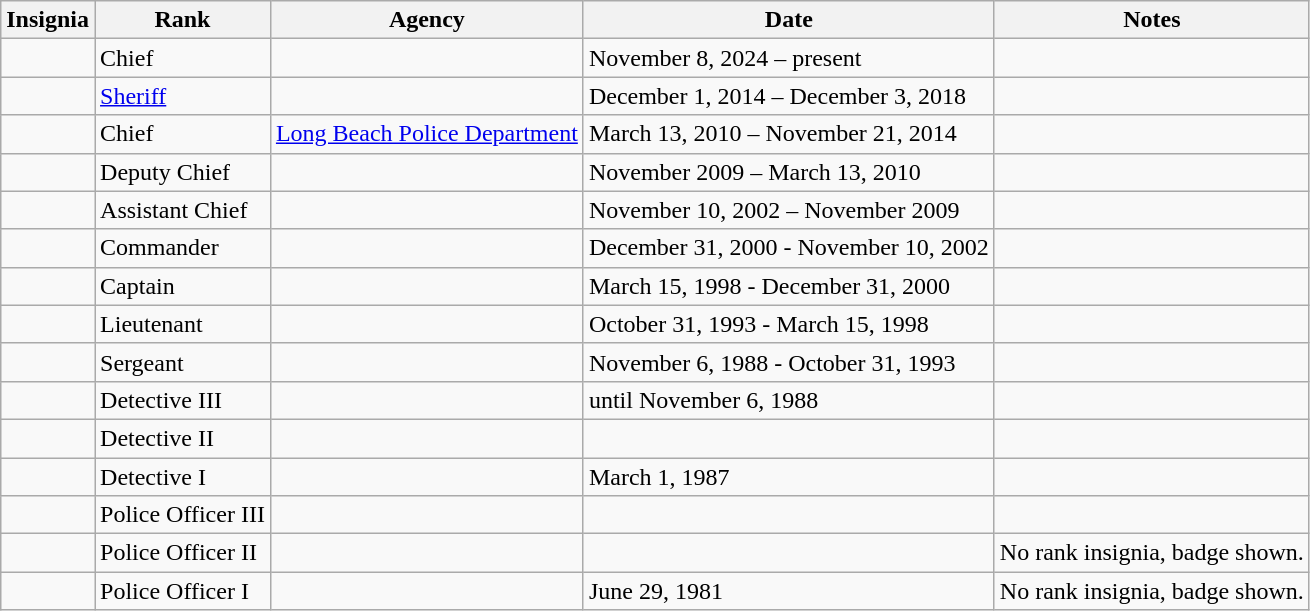<table class="wikitable">
<tr>
<th>Insignia</th>
<th>Rank</th>
<th>Agency</th>
<th>Date</th>
<th>Notes</th>
</tr>
<tr>
<td></td>
<td>Chief</td>
<td></td>
<td>November 8, 2024 – present</td>
<td></td>
</tr>
<tr>
<td></td>
<td><a href='#'>Sheriff</a></td>
<td></td>
<td>December 1, 2014 – December 3, 2018</td>
<td></td>
</tr>
<tr>
<td></td>
<td>Chief</td>
<td> <a href='#'>Long Beach Police Department</a></td>
<td>March 13, 2010 – November 21, 2014</td>
<td></td>
</tr>
<tr>
<td></td>
<td>Deputy Chief</td>
<td></td>
<td>November 2009 – March 13, 2010</td>
<td></td>
</tr>
<tr>
<td></td>
<td>Assistant Chief</td>
<td></td>
<td>November 10, 2002 – November 2009</td>
<td></td>
</tr>
<tr>
<td></td>
<td>Commander</td>
<td></td>
<td>December 31, 2000 - November 10, 2002</td>
<td></td>
</tr>
<tr>
<td></td>
<td>Captain</td>
<td></td>
<td>March 15, 1998 - December 31, 2000</td>
<td></td>
</tr>
<tr>
<td></td>
<td>Lieutenant</td>
<td></td>
<td>October 31, 1993 - March 15, 1998</td>
<td></td>
</tr>
<tr>
<td></td>
<td>Sergeant</td>
<td></td>
<td>November 6, 1988 - October 31, 1993</td>
<td></td>
</tr>
<tr>
<td></td>
<td>Detective III</td>
<td></td>
<td>until November 6, 1988</td>
<td></td>
</tr>
<tr>
<td></td>
<td>Detective II</td>
<td></td>
<td></td>
<td></td>
</tr>
<tr>
<td></td>
<td>Detective I</td>
<td></td>
<td>March 1, 1987</td>
<td></td>
</tr>
<tr>
<td></td>
<td>Police Officer III</td>
<td></td>
<td></td>
<td></td>
</tr>
<tr>
<td></td>
<td>Police Officer II</td>
<td></td>
<td></td>
<td>No rank insignia, badge shown.</td>
</tr>
<tr>
<td></td>
<td>Police Officer I</td>
<td></td>
<td>June 29, 1981</td>
<td>No rank insignia, badge shown.</td>
</tr>
</table>
